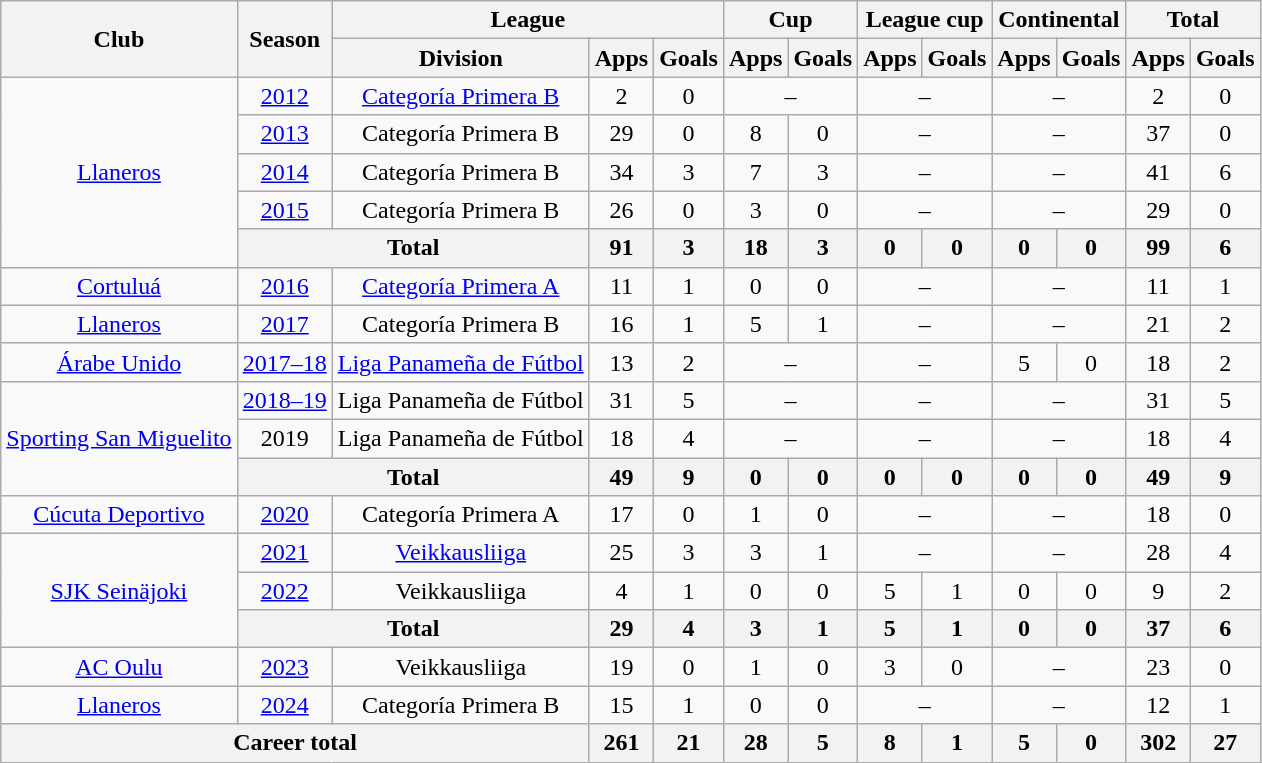<table class="wikitable" style="text-align:center">
<tr>
<th rowspan="2">Club</th>
<th rowspan="2">Season</th>
<th colspan="3">League</th>
<th colspan="2">Cup</th>
<th colspan="2">League cup</th>
<th colspan="2">Continental</th>
<th colspan="2">Total</th>
</tr>
<tr>
<th>Division</th>
<th>Apps</th>
<th>Goals</th>
<th>Apps</th>
<th>Goals</th>
<th>Apps</th>
<th>Goals</th>
<th>Apps</th>
<th>Goals</th>
<th>Apps</th>
<th>Goals</th>
</tr>
<tr>
<td rowspan=5><a href='#'>Llaneros</a></td>
<td><a href='#'>2012</a></td>
<td><a href='#'>Categoría Primera B</a></td>
<td>2</td>
<td>0</td>
<td colspan=2>–</td>
<td colspan=2>–</td>
<td colspan=2>–</td>
<td>2</td>
<td>0</td>
</tr>
<tr>
<td><a href='#'>2013</a></td>
<td>Categoría Primera B</td>
<td>29</td>
<td>0</td>
<td>8</td>
<td>0</td>
<td colspan=2>–</td>
<td colspan=2>–</td>
<td>37</td>
<td>0</td>
</tr>
<tr>
<td><a href='#'>2014</a></td>
<td>Categoría Primera B</td>
<td>34</td>
<td>3</td>
<td>7</td>
<td>3</td>
<td colspan=2>–</td>
<td colspan=2>–</td>
<td>41</td>
<td>6</td>
</tr>
<tr>
<td><a href='#'>2015</a></td>
<td>Categoría Primera B</td>
<td>26</td>
<td>0</td>
<td>3</td>
<td>0</td>
<td colspan=2>–</td>
<td colspan=2>–</td>
<td>29</td>
<td>0</td>
</tr>
<tr>
<th colspan=2>Total</th>
<th>91</th>
<th>3</th>
<th>18</th>
<th>3</th>
<th>0</th>
<th>0</th>
<th>0</th>
<th>0</th>
<th>99</th>
<th>6</th>
</tr>
<tr>
<td><a href='#'>Cortuluá</a></td>
<td><a href='#'>2016</a></td>
<td><a href='#'>Categoría Primera A</a></td>
<td>11</td>
<td>1</td>
<td>0</td>
<td>0</td>
<td colspan=2>–</td>
<td colspan=2>–</td>
<td>11</td>
<td>1</td>
</tr>
<tr>
<td><a href='#'>Llaneros</a></td>
<td><a href='#'>2017</a></td>
<td>Categoría Primera B</td>
<td>16</td>
<td>1</td>
<td>5</td>
<td>1</td>
<td colspan=2>–</td>
<td colspan=2>–</td>
<td>21</td>
<td>2</td>
</tr>
<tr>
<td><a href='#'>Árabe Unido</a></td>
<td><a href='#'>2017–18</a></td>
<td><a href='#'>Liga Panameña de Fútbol</a></td>
<td>13</td>
<td>2</td>
<td colspan=2>–</td>
<td colspan=2>–</td>
<td>5</td>
<td>0</td>
<td>18</td>
<td>2</td>
</tr>
<tr>
<td rowspan=3><a href='#'>Sporting San Miguelito</a></td>
<td><a href='#'>2018–19</a></td>
<td>Liga Panameña de Fútbol</td>
<td>31</td>
<td>5</td>
<td colspan=2>–</td>
<td colspan=2>–</td>
<td colspan=2>–</td>
<td>31</td>
<td>5</td>
</tr>
<tr>
<td>2019</td>
<td>Liga Panameña de Fútbol</td>
<td>18</td>
<td>4</td>
<td colspan=2>–</td>
<td colspan=2>–</td>
<td colspan=2>–</td>
<td>18</td>
<td>4</td>
</tr>
<tr>
<th colspan=2>Total</th>
<th>49</th>
<th>9</th>
<th>0</th>
<th>0</th>
<th>0</th>
<th>0</th>
<th>0</th>
<th>0</th>
<th>49</th>
<th>9</th>
</tr>
<tr>
<td><a href='#'>Cúcuta Deportivo</a></td>
<td><a href='#'>2020</a></td>
<td>Categoría Primera A</td>
<td>17</td>
<td>0</td>
<td>1</td>
<td>0</td>
<td colspan=2>–</td>
<td colspan=2>–</td>
<td>18</td>
<td>0</td>
</tr>
<tr>
<td rowspan=3><a href='#'>SJK Seinäjoki</a></td>
<td><a href='#'>2021</a></td>
<td><a href='#'>Veikkausliiga</a></td>
<td>25</td>
<td>3</td>
<td>3</td>
<td>1</td>
<td colspan=2>–</td>
<td colspan=2>–</td>
<td>28</td>
<td>4</td>
</tr>
<tr>
<td><a href='#'>2022</a></td>
<td>Veikkausliiga</td>
<td>4</td>
<td>1</td>
<td>0</td>
<td>0</td>
<td>5</td>
<td>1</td>
<td>0</td>
<td>0</td>
<td>9</td>
<td>2</td>
</tr>
<tr>
<th colspan=2>Total</th>
<th>29</th>
<th>4</th>
<th>3</th>
<th>1</th>
<th>5</th>
<th>1</th>
<th>0</th>
<th>0</th>
<th>37</th>
<th>6</th>
</tr>
<tr>
<td><a href='#'>AC Oulu</a></td>
<td><a href='#'>2023</a></td>
<td>Veikkausliiga</td>
<td>19</td>
<td>0</td>
<td>1</td>
<td>0</td>
<td>3</td>
<td>0</td>
<td colspan=2>–</td>
<td>23</td>
<td>0</td>
</tr>
<tr>
<td><a href='#'>Llaneros</a></td>
<td><a href='#'>2024</a></td>
<td>Categoría Primera B</td>
<td>15</td>
<td>1</td>
<td>0</td>
<td>0</td>
<td colspan=2>–</td>
<td colspan=2>–</td>
<td>12</td>
<td>1</td>
</tr>
<tr>
<th colspan="3">Career total</th>
<th>261</th>
<th>21</th>
<th>28</th>
<th>5</th>
<th>8</th>
<th>1</th>
<th>5</th>
<th>0</th>
<th>302</th>
<th>27</th>
</tr>
</table>
